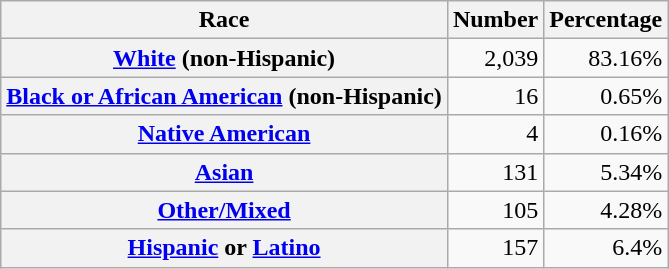<table class="wikitable" style="text-align:right">
<tr>
<th scope="col">Race</th>
<th scope="col">Number</th>
<th scope="col">Percentage</th>
</tr>
<tr>
<th scope="row"><a href='#'>White</a> (non-Hispanic)</th>
<td>2,039</td>
<td>83.16%</td>
</tr>
<tr>
<th scope="row"><a href='#'>Black or African American</a> (non-Hispanic)</th>
<td>16</td>
<td>0.65%</td>
</tr>
<tr>
<th scope="row"><a href='#'>Native American</a></th>
<td>4</td>
<td>0.16%</td>
</tr>
<tr>
<th scope="row"><a href='#'>Asian</a></th>
<td>131</td>
<td>5.34%</td>
</tr>
<tr>
<th scope="row"><a href='#'>Other/Mixed</a></th>
<td>105</td>
<td>4.28%</td>
</tr>
<tr>
<th scope="row"><a href='#'>Hispanic</a> or <a href='#'>Latino</a></th>
<td>157</td>
<td>6.4%</td>
</tr>
</table>
